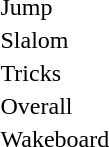<table>
<tr>
<td>Jump <br></td>
<td></td>
<td></td>
<td></td>
</tr>
<tr>
<td>Slalom <br></td>
<td></td>
<td></td>
<td></td>
</tr>
<tr>
<td>Tricks <br></td>
<td></td>
<td></td>
<td></td>
</tr>
<tr>
<td>Overall <br></td>
<td></td>
<td></td>
<td></td>
</tr>
<tr>
<td>Wakeboard <br></td>
<td></td>
<td></td>
<td></td>
</tr>
</table>
